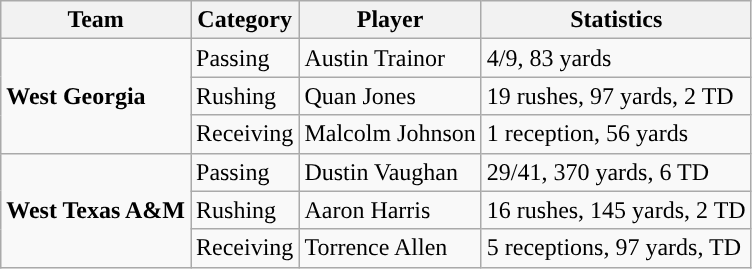<table class="wikitable" style="float: left;">
<tr>
<th>Team</th>
<th>Category</th>
<th>Player</th>
<th>Statistics</th>
</tr>
<tr>
<td rowspan=3><strong>West Georgia</strong></td>
<td>Passing</td>
<td>Austin Trainor</td>
<td>4/9, 83 yards</td>
</tr>
<tr>
<td>Rushing</td>
<td>Quan Jones</td>
<td>19 rushes, 97 yards, 2 TD</td>
</tr>
<tr>
<td>Receiving</td>
<td>Malcolm Johnson</td>
<td>1 reception, 56 yards</td>
</tr>
<tr>
<td rowspan=3><strong>West Texas A&M</strong></td>
<td>Passing</td>
<td>Dustin Vaughan</td>
<td>29/41, 370 yards, 6 TD</td>
</tr>
<tr>
<td>Rushing</td>
<td>Aaron Harris</td>
<td>16 rushes, 145 yards, 2 TD</td>
</tr>
<tr>
<td>Receiving</td>
<td>Torrence Allen</td>
<td>5 receptions, 97 yards, TD</td>
</tr>
</table>
